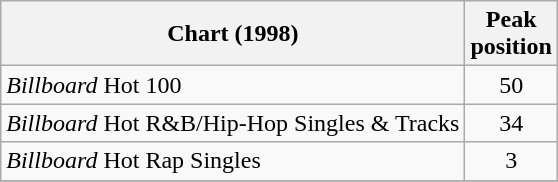<table class="wikitable">
<tr>
<th>Chart (1998)</th>
<th>Peak<br>position</th>
</tr>
<tr>
<td><em>Billboard</em> Hot 100</td>
<td align="center">50</td>
</tr>
<tr>
<td><em>Billboard</em> Hot R&B/Hip-Hop Singles & Tracks</td>
<td align="center">34</td>
</tr>
<tr>
<td><em>Billboard</em> Hot Rap Singles</td>
<td align="center">3</td>
</tr>
<tr>
</tr>
</table>
